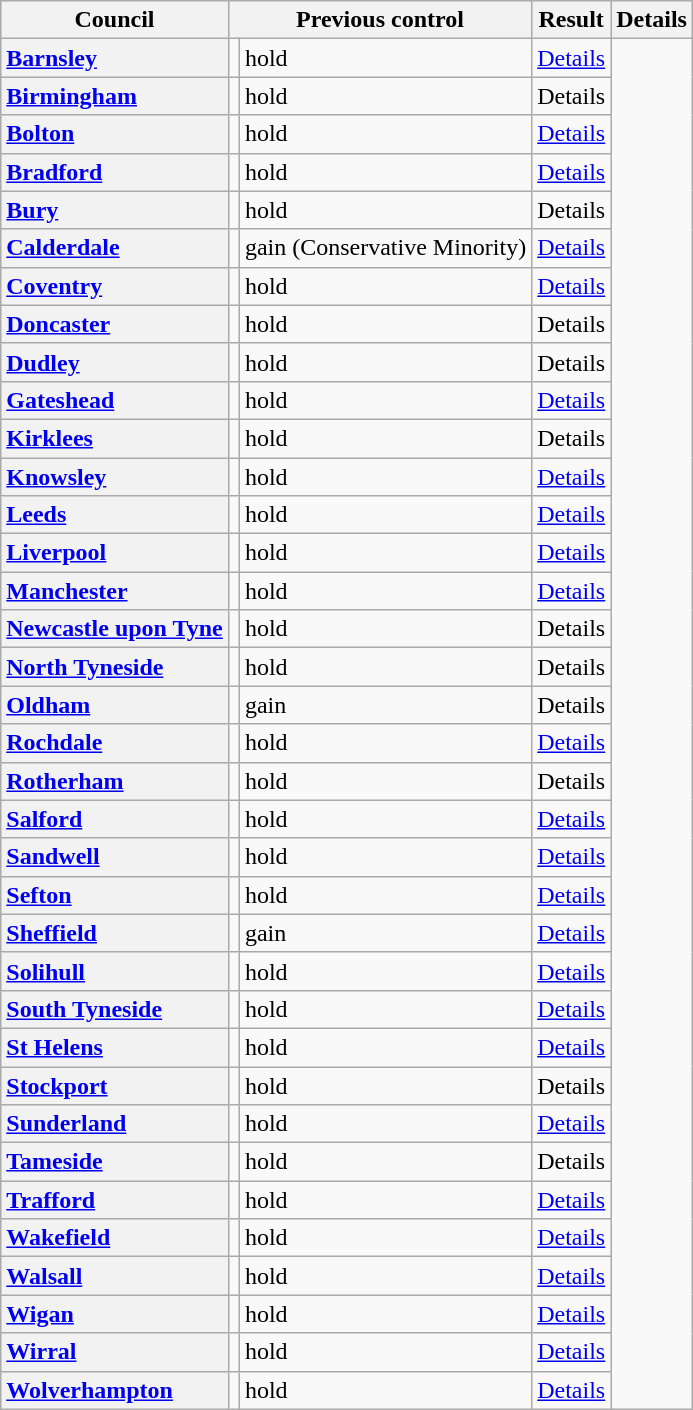<table class="wikitable sortable" border="1">
<tr>
<th scope="col">Council</th>
<th colspan=2>Previous control</th>
<th colspan=2>Result</th>
<th class="unsortable" scope="col">Details</th>
</tr>
<tr>
<th scope="row" style="text-align: left;"><a href='#'>Barnsley</a></th>
<td></td>
<td> hold</td>
<td><a href='#'>Details</a></td>
</tr>
<tr>
<th scope="row" style="text-align: left;"><a href='#'>Birmingham</a></th>
<td></td>
<td> hold</td>
<td>Details</td>
</tr>
<tr>
<th scope="row" style="text-align: left;"><a href='#'>Bolton</a></th>
<td></td>
<td> hold</td>
<td><a href='#'>Details</a></td>
</tr>
<tr>
<th scope="row" style="text-align: left;"><a href='#'>Bradford</a></th>
<td></td>
<td> hold</td>
<td><a href='#'>Details</a></td>
</tr>
<tr>
<th scope="row" style="text-align: left;"><a href='#'>Bury</a></th>
<td></td>
<td> hold</td>
<td>Details</td>
</tr>
<tr>
<th scope="row" style="text-align: left;"><a href='#'>Calderdale</a></th>
<td></td>
<td> gain (Conservative Minority)</td>
<td><a href='#'>Details</a></td>
</tr>
<tr>
<th scope="row" style="text-align: left;"><a href='#'>Coventry</a></th>
<td></td>
<td> hold</td>
<td><a href='#'>Details</a></td>
</tr>
<tr>
<th scope="row" style="text-align: left;"><a href='#'>Doncaster</a></th>
<td></td>
<td> hold</td>
<td>Details</td>
</tr>
<tr>
<th scope="row" style="text-align: left;"><a href='#'>Dudley</a></th>
<td></td>
<td> hold</td>
<td>Details</td>
</tr>
<tr>
<th scope="row" style="text-align: left;"><a href='#'>Gateshead</a></th>
<td></td>
<td> hold</td>
<td><a href='#'>Details</a></td>
</tr>
<tr>
<th scope="row" style="text-align: left;"><a href='#'>Kirklees</a></th>
<td></td>
<td> hold</td>
<td>Details</td>
</tr>
<tr>
<th scope="row" style="text-align: left;"><a href='#'>Knowsley</a></th>
<td></td>
<td> hold</td>
<td><a href='#'>Details</a></td>
</tr>
<tr>
<th scope="row" style="text-align: left;"><a href='#'>Leeds</a></th>
<td></td>
<td> hold</td>
<td><a href='#'>Details</a></td>
</tr>
<tr>
<th scope="row" style="text-align: left;"><a href='#'>Liverpool</a></th>
<td></td>
<td> hold</td>
<td><a href='#'>Details</a></td>
</tr>
<tr>
<th scope="row" style="text-align: left;"><a href='#'>Manchester</a></th>
<td></td>
<td> hold</td>
<td><a href='#'>Details</a></td>
</tr>
<tr>
<th scope="row" style="text-align: left;"><a href='#'>Newcastle upon Tyne</a></th>
<td></td>
<td> hold</td>
<td>Details</td>
</tr>
<tr>
<th scope="row" style="text-align: left;"><a href='#'>North Tyneside</a></th>
<td></td>
<td> hold</td>
<td>Details</td>
</tr>
<tr>
<th scope="row" style="text-align: left;"><a href='#'>Oldham</a></th>
<td></td>
<td> gain</td>
<td>Details</td>
</tr>
<tr>
<th scope="row" style="text-align: left;"><a href='#'>Rochdale</a></th>
<td></td>
<td> hold</td>
<td><a href='#'>Details</a></td>
</tr>
<tr>
<th scope="row" style="text-align: left;"><a href='#'>Rotherham</a></th>
<td></td>
<td> hold</td>
<td>Details</td>
</tr>
<tr>
<th scope="row" style="text-align: left;"><a href='#'>Salford</a></th>
<td></td>
<td> hold</td>
<td><a href='#'>Details</a></td>
</tr>
<tr>
<th scope="row" style="text-align: left;"><a href='#'>Sandwell</a></th>
<td></td>
<td> hold</td>
<td><a href='#'>Details</a></td>
</tr>
<tr>
<th scope="row" style="text-align: left;"><a href='#'>Sefton</a></th>
<td></td>
<td> hold</td>
<td><a href='#'>Details</a></td>
</tr>
<tr>
<th scope="row" style="text-align: left;"><a href='#'>Sheffield</a></th>
<td></td>
<td> gain</td>
<td><a href='#'>Details</a></td>
</tr>
<tr>
<th scope="row" style="text-align: left;"><a href='#'>Solihull</a></th>
<td></td>
<td> hold</td>
<td><a href='#'>Details</a></td>
</tr>
<tr>
<th scope="row" style="text-align: left;"><a href='#'>South Tyneside</a></th>
<td></td>
<td> hold</td>
<td><a href='#'>Details</a></td>
</tr>
<tr>
<th scope="row" style="text-align: left;"><a href='#'>St Helens</a></th>
<td></td>
<td> hold</td>
<td><a href='#'>Details</a></td>
</tr>
<tr>
<th scope="row" style="text-align: left;"><a href='#'>Stockport</a></th>
<td></td>
<td> hold</td>
<td>Details</td>
</tr>
<tr>
<th scope="row" style="text-align: left;"><a href='#'>Sunderland</a></th>
<td></td>
<td> hold</td>
<td><a href='#'>Details</a></td>
</tr>
<tr>
<th scope="row" style="text-align: left;"><a href='#'>Tameside</a></th>
<td></td>
<td> hold</td>
<td>Details</td>
</tr>
<tr>
<th scope="row" style="text-align: left;"><a href='#'>Trafford</a></th>
<td></td>
<td> hold</td>
<td><a href='#'>Details</a></td>
</tr>
<tr>
<th scope="row" style="text-align: left;"><a href='#'>Wakefield</a></th>
<td></td>
<td> hold</td>
<td><a href='#'>Details</a></td>
</tr>
<tr>
<th scope="row" style="text-align: left;"><a href='#'>Walsall</a></th>
<td></td>
<td> hold</td>
<td><a href='#'>Details</a></td>
</tr>
<tr>
<th scope="row" style="text-align: left;"><a href='#'>Wigan</a></th>
<td></td>
<td> hold</td>
<td><a href='#'>Details</a></td>
</tr>
<tr>
<th scope="row" style="text-align: left;"><a href='#'>Wirral</a></th>
<td></td>
<td> hold</td>
<td><a href='#'>Details</a></td>
</tr>
<tr>
<th scope="row" style="text-align: left;"><a href='#'>Wolverhampton</a></th>
<td></td>
<td> hold</td>
<td><a href='#'>Details</a></td>
</tr>
</table>
